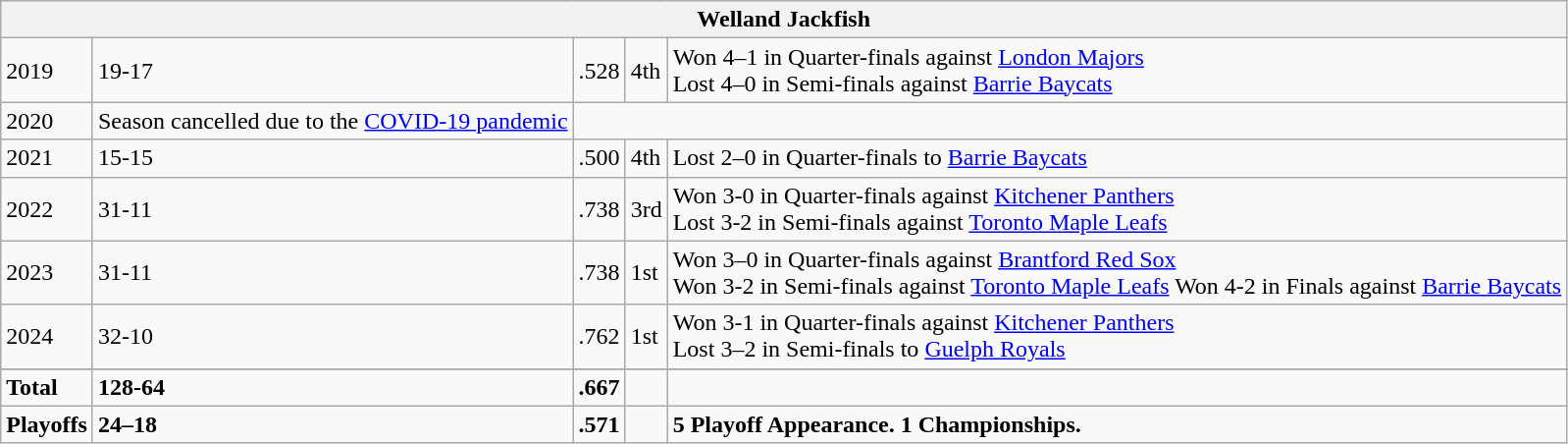<table class="wikitable">
<tr>
<th colspan="5" align="center"><strong>Welland Jackfish</strong></th>
</tr>
<tr>
<td>2019</td>
<td>19-17</td>
<td>.528</td>
<td>4th</td>
<td>Won 4–1 in Quarter-finals against <a href='#'>London Majors</a><br>Lost 4–0 in Semi-finals against <a href='#'>Barrie Baycats</a></td>
</tr>
<tr>
<td>2020</td>
<td>Season cancelled due to the <a href='#'>COVID-19 pandemic</a></td>
</tr>
<tr>
<td>2021</td>
<td>15-15</td>
<td>.500</td>
<td>4th</td>
<td>Lost 2–0 in Quarter-finals to <a href='#'>Barrie Baycats</a></td>
</tr>
<tr>
<td>2022</td>
<td>31-11</td>
<td>.738</td>
<td>3rd</td>
<td>Won 3-0 in Quarter-finals against <a href='#'>Kitchener Panthers</a><br>Lost 3-2 in Semi-finals against <a href='#'>Toronto Maple Leafs</a><br></td>
</tr>
<tr>
<td>2023</td>
<td>31-11</td>
<td>.738</td>
<td>1st</td>
<td>Won 3–0 in Quarter-finals against <a href='#'>Brantford Red Sox</a><br>Won 3-2 in Semi-finals against <a href='#'>Toronto Maple Leafs</a><be>
Won 4-2 in Finals against <a href='#'>Barrie Baycats</a></td>
</tr>
<tr>
<td>2024</td>
<td>32-10</td>
<td>.762</td>
<td>1st</td>
<td>Won 3-1 in Quarter-finals against <a href='#'>Kitchener Panthers</a><br>Lost 3–2 in Semi-finals to <a href='#'>Guelph Royals</a><be></td>
</tr>
<tr>
</tr>
<tr>
<td><strong>Total</strong></td>
<td><strong>128-64</strong></td>
<td><strong>.667</strong></td>
<td></td>
<td></td>
</tr>
<tr>
<td><strong>Playoffs</strong></td>
<td><strong>24–18</strong></td>
<td><strong>.571</strong></td>
<td></td>
<td><strong>5 Playoff Appearance. 1 Championships.</strong></td>
</tr>
</table>
